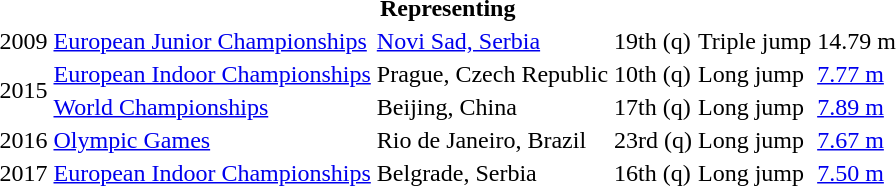<table>
<tr>
<th colspan="6">Representing </th>
</tr>
<tr>
<td>2009</td>
<td><a href='#'>European Junior Championships</a></td>
<td><a href='#'>Novi Sad, Serbia</a></td>
<td>19th (q)</td>
<td>Triple jump</td>
<td>14.79 m</td>
</tr>
<tr>
<td rowspan=2>2015</td>
<td><a href='#'>European Indoor Championships</a></td>
<td>Prague, Czech Republic</td>
<td>10th (q)</td>
<td>Long jump</td>
<td><a href='#'>7.77 m</a></td>
</tr>
<tr>
<td><a href='#'>World Championships</a></td>
<td>Beijing, China</td>
<td>17th (q)</td>
<td>Long jump</td>
<td><a href='#'>7.89 m</a></td>
</tr>
<tr>
<td>2016</td>
<td><a href='#'>Olympic Games</a></td>
<td>Rio de Janeiro, Brazil</td>
<td>23rd (q)</td>
<td>Long jump</td>
<td><a href='#'>7.67 m</a></td>
</tr>
<tr>
<td>2017</td>
<td><a href='#'>European Indoor Championships</a></td>
<td>Belgrade, Serbia</td>
<td>16th (q)</td>
<td>Long jump</td>
<td><a href='#'>7.50 m</a></td>
</tr>
</table>
